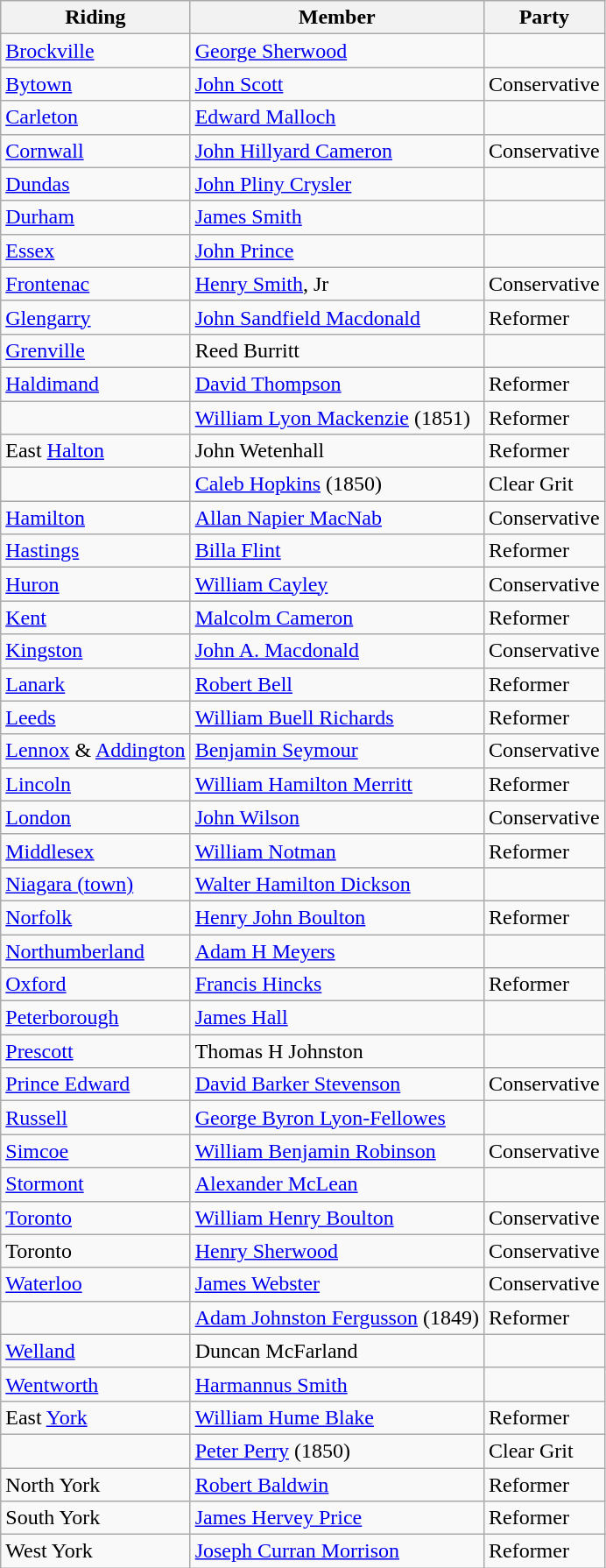<table class="wikitable">
<tr>
<th>Riding</th>
<th>Member</th>
<th>Party</th>
</tr>
<tr>
<td><a href='#'>Brockville</a></td>
<td><a href='#'>George Sherwood</a></td>
<td></td>
</tr>
<tr>
<td><a href='#'>Bytown</a></td>
<td><a href='#'>John Scott</a></td>
<td>Conservative</td>
</tr>
<tr>
<td><a href='#'>Carleton</a></td>
<td><a href='#'>Edward Malloch</a></td>
<td></td>
</tr>
<tr>
<td><a href='#'>Cornwall</a></td>
<td><a href='#'>John Hillyard Cameron</a></td>
<td>Conservative</td>
</tr>
<tr>
<td><a href='#'>Dundas</a></td>
<td><a href='#'>John Pliny Crysler</a></td>
<td></td>
</tr>
<tr>
<td><a href='#'>Durham</a></td>
<td><a href='#'>James Smith</a></td>
<td></td>
</tr>
<tr>
<td><a href='#'>Essex</a></td>
<td><a href='#'>John Prince</a></td>
<td></td>
</tr>
<tr>
<td><a href='#'>Frontenac</a></td>
<td><a href='#'>Henry Smith</a>, Jr</td>
<td>Conservative</td>
</tr>
<tr>
<td><a href='#'>Glengarry</a></td>
<td><a href='#'>John Sandfield Macdonald</a></td>
<td>Reformer</td>
</tr>
<tr>
<td><a href='#'>Grenville</a></td>
<td>Reed Burritt</td>
<td></td>
</tr>
<tr>
<td><a href='#'>Haldimand</a></td>
<td><a href='#'>David Thompson</a></td>
<td>Reformer</td>
</tr>
<tr>
<td></td>
<td><a href='#'>William Lyon Mackenzie</a> (1851)</td>
<td>Reformer</td>
</tr>
<tr>
<td>East <a href='#'>Halton</a></td>
<td>John Wetenhall </td>
<td>Reformer</td>
</tr>
<tr>
<td></td>
<td><a href='#'>Caleb Hopkins</a> (1850)</td>
<td>Clear Grit</td>
</tr>
<tr>
<td><a href='#'>Hamilton</a></td>
<td><a href='#'>Allan Napier MacNab</a></td>
<td>Conservative</td>
</tr>
<tr>
<td><a href='#'>Hastings</a></td>
<td><a href='#'>Billa Flint</a></td>
<td>Reformer</td>
</tr>
<tr>
<td><a href='#'>Huron</a></td>
<td><a href='#'>William Cayley</a></td>
<td>Conservative</td>
</tr>
<tr>
<td><a href='#'>Kent</a></td>
<td><a href='#'>Malcolm Cameron</a></td>
<td>Reformer</td>
</tr>
<tr>
<td><a href='#'>Kingston</a></td>
<td><a href='#'>John A. Macdonald</a></td>
<td>Conservative</td>
</tr>
<tr>
<td><a href='#'>Lanark</a></td>
<td><a href='#'>Robert Bell</a></td>
<td>Reformer</td>
</tr>
<tr>
<td><a href='#'>Leeds</a></td>
<td><a href='#'>William Buell Richards</a></td>
<td>Reformer</td>
</tr>
<tr>
<td><a href='#'>Lennox</a> & <a href='#'>Addington</a></td>
<td><a href='#'>Benjamin Seymour</a></td>
<td>Conservative</td>
</tr>
<tr>
<td><a href='#'>Lincoln</a></td>
<td><a href='#'>William Hamilton Merritt</a></td>
<td>Reformer</td>
</tr>
<tr>
<td><a href='#'>London</a></td>
<td><a href='#'>John Wilson</a></td>
<td>Conservative</td>
</tr>
<tr>
<td><a href='#'>Middlesex</a></td>
<td><a href='#'>William Notman</a></td>
<td>Reformer</td>
</tr>
<tr>
<td><a href='#'>Niagara (town)</a></td>
<td><a href='#'>Walter Hamilton Dickson</a></td>
<td></td>
</tr>
<tr>
<td><a href='#'>Norfolk</a></td>
<td><a href='#'>Henry John Boulton</a></td>
<td>Reformer</td>
</tr>
<tr>
<td><a href='#'>Northumberland</a></td>
<td><a href='#'>Adam H Meyers</a></td>
<td></td>
</tr>
<tr>
<td><a href='#'>Oxford</a></td>
<td><a href='#'>Francis Hincks</a></td>
<td>Reformer</td>
</tr>
<tr>
<td><a href='#'>Peterborough</a></td>
<td><a href='#'>James Hall</a></td>
<td></td>
</tr>
<tr>
<td><a href='#'>Prescott</a></td>
<td>Thomas H Johnston</td>
<td></td>
</tr>
<tr>
<td><a href='#'>Prince Edward</a></td>
<td><a href='#'>David Barker Stevenson</a></td>
<td>Conservative</td>
</tr>
<tr>
<td><a href='#'>Russell</a></td>
<td><a href='#'>George Byron Lyon-Fellowes</a></td>
<td></td>
</tr>
<tr>
<td><a href='#'>Simcoe</a></td>
<td><a href='#'>William Benjamin Robinson</a></td>
<td>Conservative</td>
</tr>
<tr>
<td><a href='#'>Stormont</a></td>
<td><a href='#'>Alexander McLean</a></td>
<td></td>
</tr>
<tr>
<td><a href='#'>Toronto</a></td>
<td><a href='#'>William Henry Boulton</a></td>
<td>Conservative</td>
</tr>
<tr>
<td>Toronto</td>
<td><a href='#'>Henry Sherwood</a></td>
<td>Conservative</td>
</tr>
<tr>
<td><a href='#'>Waterloo</a></td>
<td><a href='#'>James Webster</a></td>
<td>Conservative</td>
</tr>
<tr>
<td></td>
<td><a href='#'>Adam Johnston Fergusson</a> (1849)</td>
<td>Reformer</td>
</tr>
<tr>
<td><a href='#'>Welland</a></td>
<td>Duncan McFarland</td>
<td></td>
</tr>
<tr>
<td><a href='#'>Wentworth</a></td>
<td><a href='#'>Harmannus Smith</a></td>
<td></td>
</tr>
<tr>
<td>East <a href='#'>York</a></td>
<td><a href='#'>William Hume Blake</a></td>
<td>Reformer</td>
</tr>
<tr>
<td></td>
<td><a href='#'>Peter Perry</a> (1850)</td>
<td>Clear Grit</td>
</tr>
<tr>
<td>North York </td>
<td><a href='#'>Robert Baldwin</a></td>
<td>Reformer</td>
</tr>
<tr>
<td>South York </td>
<td><a href='#'>James Hervey Price</a></td>
<td>Reformer</td>
</tr>
<tr>
<td>West York </td>
<td><a href='#'>Joseph Curran Morrison</a></td>
<td>Reformer</td>
</tr>
</table>
